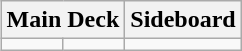<table class="wikitable" style="float: right; margin-left: 1em; margin-top: 0;">
<tr>
<th colspan="2" scope="col">Main Deck</th>
<th scope="col">Sideboard</th>
</tr>
<tr valign="top">
<td></td>
<td></td>
<td></td>
</tr>
</table>
